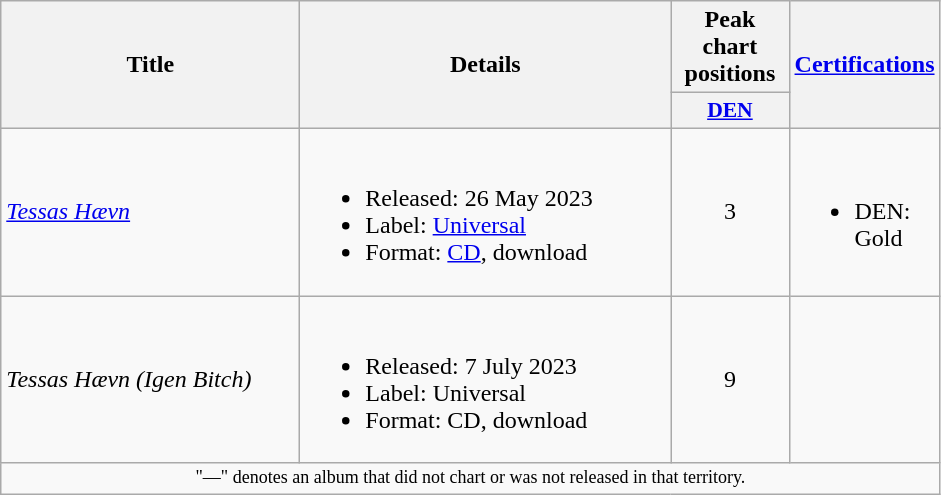<table class="wikitable plainrowheaders" style="text-align:left;" border="1">
<tr>
<th scope="col" rowspan="2" style="width:12em;">Title</th>
<th scope="col" rowspan="2" style="width:15em;">Details</th>
<th scope="col" colspan="1">Peak chart positions</th>
<th scope="col" rowspan="2" style="width:5em;"><a href='#'>Certifications</a></th>
</tr>
<tr>
<th scope="col" style="width:5em;font-size:90%;"><a href='#'>DEN</a><br></th>
</tr>
<tr>
<td><em><a href='#'>Tessas Hævn</a></em></td>
<td><br><ul><li>Released: 26 May 2023</li><li>Label: <a href='#'>Universal</a></li><li>Format: <a href='#'>CD</a>, download</li></ul></td>
<td style="text-align:center;">3</td>
<td><br><ul><li>DEN: Gold</li></ul></td>
</tr>
<tr>
<td><em>Tessas Hævn (Igen Bitch)</em></td>
<td><br><ul><li>Released: 7 July 2023</li><li>Label: Universal</li><li>Format: CD, download</li></ul></td>
<td style="text-align:center;">9</td>
<td></td>
</tr>
<tr>
<td colspan="4" style="font-size:9pt;text-align:center;">"—" denotes an album that did not chart or was not released in that territory.</td>
</tr>
</table>
